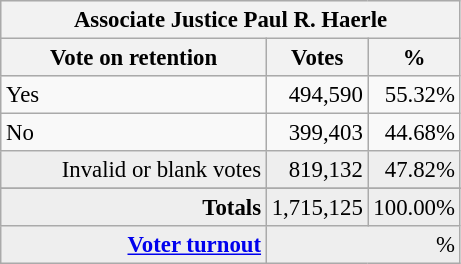<table class="wikitable" style="font-size: 95%;">
<tr style="background-color:#E9E9E9">
<th colspan=7>Associate Justice Paul R. Haerle</th>
</tr>
<tr style="background-color:#E9E9E9">
<th style="width: 170px">Vote on retention</th>
<th style="width: 50px">Votes</th>
<th style="width: 40px">%</th>
</tr>
<tr>
<td>Yes</td>
<td align="right">494,590</td>
<td align="right">55.32%</td>
</tr>
<tr>
<td>No</td>
<td align="right">399,403</td>
<td align="right">44.68%</td>
</tr>
<tr style="background-color:#EEEEEE">
<td align="right">Invalid or blank votes</td>
<td align="right">819,132</td>
<td align="right">47.82%</td>
</tr>
<tr>
</tr>
<tr style="background-color:#EEEEEE">
<td colspan="1" align="right"><strong>Totals</strong></td>
<td align="right">1,715,125</td>
<td align="right">100.00%</td>
</tr>
<tr style="background-color:#EEEEEE">
<td align="right"><strong><a href='#'>Voter turnout</a></strong></td>
<td colspan="2" align="right">%</td>
</tr>
</table>
